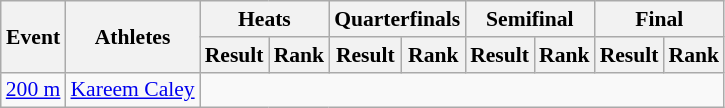<table class="wikitable" border="1" style="font-size:90%">
<tr>
<th rowspan="2">Event</th>
<th rowspan="2">Athletes</th>
<th colspan="2">Heats</th>
<th colspan="2">Quarterfinals</th>
<th colspan="2">Semifinal</th>
<th colspan="2">Final</th>
</tr>
<tr>
<th>Result</th>
<th>Rank</th>
<th>Result</th>
<th>Rank</th>
<th>Result</th>
<th>Rank</th>
<th>Result</th>
<th>Rank</th>
</tr>
<tr>
<td><a href='#'>200 m</a></td>
<td><a href='#'>Kareem Caley</a></td>
<td align=center colspan=8></td>
</tr>
</table>
